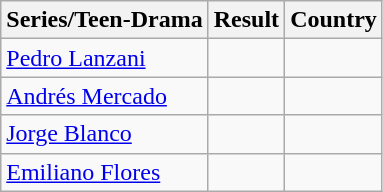<table class="wikitable">
<tr>
<th>Series/Teen-Drama</th>
<th>Result</th>
<th>Country</th>
</tr>
<tr>
<td><a href='#'>Pedro Lanzani</a></td>
<td></td>
<td></td>
</tr>
<tr>
<td><a href='#'>Andrés Mercado</a></td>
<td></td>
<td></td>
</tr>
<tr>
<td><a href='#'>Jorge Blanco</a></td>
<td></td>
<td></td>
</tr>
<tr>
<td><a href='#'>Emiliano Flores</a></td>
<td></td>
<td></td>
</tr>
</table>
